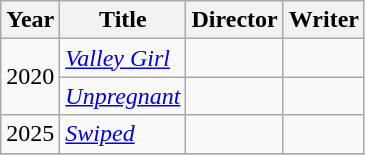<table class="wikitable">
<tr>
<th>Year</th>
<th>Title</th>
<th>Director</th>
<th>Writer</th>
</tr>
<tr>
<td rowspan=2>2020</td>
<td><em><a href='#'>Valley Girl</a></em></td>
<td></td>
<td></td>
</tr>
<tr>
<td><em><a href='#'>Unpregnant</a></em></td>
<td></td>
<td></td>
</tr>
<tr>
<td>2025</td>
<td><em><a href='#'>Swiped</a></em></td>
<td></td>
<td></td>
</tr>
<tr>
</tr>
</table>
